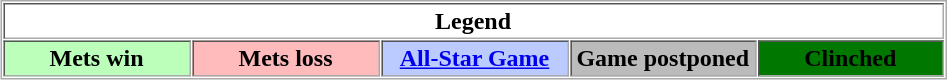<table align="center" border="1" cellpadding="2" cellspacing="1" style="border:1px solid #aaa">
<tr>
<th colspan="5">Legend</th>
</tr>
<tr>
<th bgcolor="bbffbb" width="119px">Mets win</th>
<th bgcolor="ffbbbb" width="119px">Mets loss</th>
<th bgcolor="bbcaff" width="119px"><a href='#'>All-Star Game</a></th>
<th bgcolor="bbbbbb" width="118px">Game postponed</th>
<th bgcolor="007800" width="118px"><span>Clinched</span></th>
</tr>
</table>
